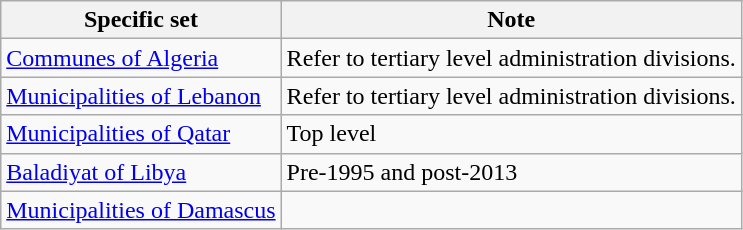<table class="wikitable sortable">
<tr>
<th>Specific set</th>
<th>Note</th>
</tr>
<tr>
<td><a href='#'>Communes of Algeria</a></td>
<td>Refer to tertiary level administration divisions.</td>
</tr>
<tr>
<td><a href='#'>Municipalities of Lebanon</a></td>
<td>Refer to tertiary level administration divisions.</td>
</tr>
<tr>
<td><a href='#'>Municipalities of Qatar</a></td>
<td>Top level</td>
</tr>
<tr>
<td><a href='#'>Baladiyat of Libya</a></td>
<td>Pre-1995 and post-2013</td>
</tr>
<tr>
<td><a href='#'>Municipalities of Damascus</a></td>
<td></td>
</tr>
</table>
